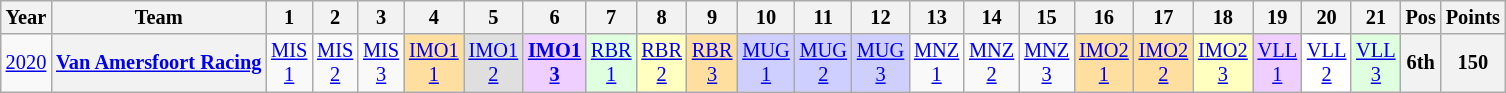<table class="wikitable" style="text-align:center; font-size:85%;">
<tr>
<th>Year</th>
<th>Team</th>
<th>1</th>
<th>2</th>
<th>3</th>
<th>4</th>
<th>5</th>
<th>6</th>
<th>7</th>
<th>8</th>
<th>9</th>
<th>10</th>
<th>11</th>
<th>12</th>
<th>13</th>
<th>14</th>
<th>15</th>
<th>16</th>
<th>17</th>
<th>18</th>
<th>19</th>
<th>20</th>
<th>21</th>
<th>Pos</th>
<th>Points</th>
</tr>
<tr>
<td><a href='#'>2020</a></td>
<th nowrap><a href='#'>Van Amersfoort Racing</a></th>
<td><a href='#'>MIS<br>1</a></td>
<td><a href='#'>MIS<br>2</a></td>
<td><a href='#'>MIS<br>3</a></td>
<td style="background:#FFDF9F;"><a href='#'>IMO1<br>1</a><br></td>
<td style="background:#DFDFDF;"><a href='#'>IMO1<br>2</a><br></td>
<td style="background:#EFCFFF;"><strong><a href='#'>IMO1<br>3</a></strong><br></td>
<td style="background:#DFFFDF;"><a href='#'>RBR<br>1</a><br></td>
<td style="background:#FFFFBF;"><a href='#'>RBR<br>2</a><br></td>
<td style="background:#FFDF9F;"><a href='#'>RBR<br>3</a><br></td>
<td style="background:#CFCFFF;"><a href='#'>MUG<br>1</a><br></td>
<td style="background:#CFCFFF;"><a href='#'>MUG<br>2</a><br></td>
<td style="background:#CFCFFF;"><a href='#'>MUG<br>3</a><br></td>
<td><a href='#'>MNZ<br>1</a></td>
<td><a href='#'>MNZ<br>2</a></td>
<td><a href='#'>MNZ<br>3</a></td>
<td style="background:#FFDF9F;"><a href='#'>IMO2<br>1</a><br></td>
<td style="background:#FFDF9F;"><a href='#'>IMO2<br>2</a><br></td>
<td style="background:#FFFFBF;"><a href='#'>IMO2<br>3</a><br></td>
<td style="background:#EFCFFF;"><a href='#'>VLL<br>1</a><br></td>
<td style="background:#FFFFFF;"><a href='#'>VLL<br>2</a><br></td>
<td style="background:#DFFFDF;"><a href='#'>VLL<br>3</a><br></td>
<th>6th</th>
<th>150</th>
</tr>
</table>
